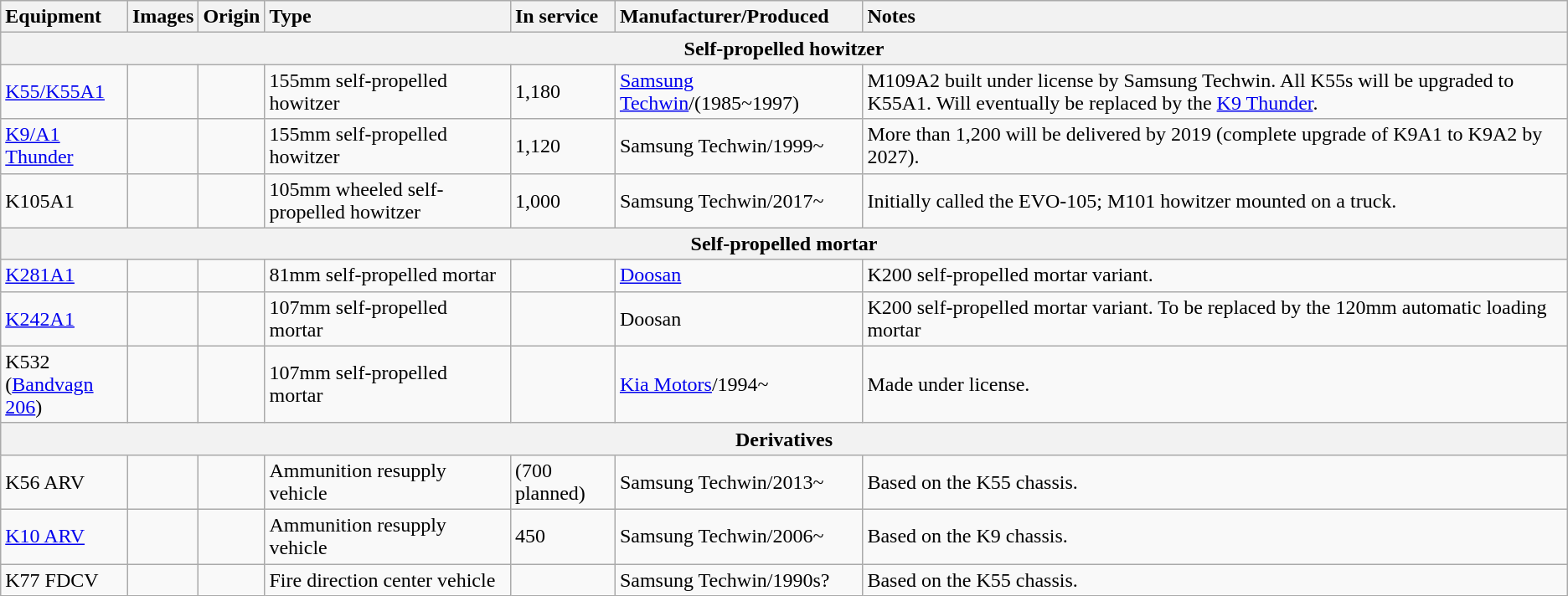<table class="wikitable sortable">
<tr>
<th style="text-align:left;">Equipment</th>
<th>Images</th>
<th>Origin</th>
<th style="text-align:left;">Type</th>
<th style="text-align:left;">In service</th>
<th style="text-align:left;">Manufacturer/Produced</th>
<th style="text-align:left;">Notes</th>
</tr>
<tr>
<th colspan="7" style="align: center;">Self-propelled howitzer</th>
</tr>
<tr>
<td><a href='#'>K55/K55A1</a></td>
<td></td>
<td><br></td>
<td>155mm self-propelled howitzer</td>
<td>1,180</td>
<td><a href='#'>Samsung Techwin</a>/(1985~1997)</td>
<td>M109A2 built under license by Samsung Techwin. All K55s will be upgraded to K55A1. Will eventually be replaced by the <a href='#'>K9 Thunder</a>.</td>
</tr>
<tr>
<td><a href='#'>K9/A1 Thunder</a></td>
<td></td>
<td></td>
<td>155mm self-propelled howitzer</td>
<td>1,120</td>
<td>Samsung Techwin/1999~</td>
<td>More than 1,200 will be delivered by 2019 (complete upgrade of K9A1 to K9A2 by 2027).</td>
</tr>
<tr>
<td>K105A1</td>
<td></td>
<td></td>
<td>105mm wheeled self-propelled howitzer</td>
<td>1,000</td>
<td>Samsung Techwin/2017~</td>
<td>Initially called the EVO-105; M101 howitzer mounted on a truck.</td>
</tr>
<tr>
<th colspan="7">Self-propelled mortar</th>
</tr>
<tr>
<td><a href='#'>K281A1</a></td>
<td></td>
<td></td>
<td>81mm self-propelled mortar</td>
<td></td>
<td><a href='#'>Doosan</a></td>
<td>K200 self-propelled mortar variant.</td>
</tr>
<tr>
<td><a href='#'>K242A1</a></td>
<td></td>
<td></td>
<td>107mm self-propelled mortar</td>
<td></td>
<td>Doosan</td>
<td>K200 self-propelled mortar variant. To be replaced by the 120mm automatic loading mortar</td>
</tr>
<tr>
<td>K532<br>(<a href='#'>Bandvagn 206</a>)</td>
<td></td>
<td><br></td>
<td>107mm self-propelled mortar</td>
<td></td>
<td><a href='#'>Kia Motors</a>/1994~</td>
<td>Made under license.</td>
</tr>
<tr>
<th colspan="7" style="align: center;">Derivatives</th>
</tr>
<tr>
<td>K56 ARV</td>
<td></td>
<td></td>
<td>Ammunition resupply vehicle</td>
<td>(700 planned)</td>
<td>Samsung Techwin/2013~</td>
<td>Based on the K55 chassis.</td>
</tr>
<tr>
<td><a href='#'>K10 ARV</a></td>
<td></td>
<td></td>
<td>Ammunition resupply vehicle</td>
<td>450</td>
<td>Samsung Techwin/2006~</td>
<td>Based on the K9 chassis.</td>
</tr>
<tr>
<td>K77 FDCV</td>
<td></td>
<td></td>
<td>Fire direction center vehicle</td>
<td></td>
<td>Samsung Techwin/1990s?</td>
<td>Based on the K55 chassis.</td>
</tr>
</table>
